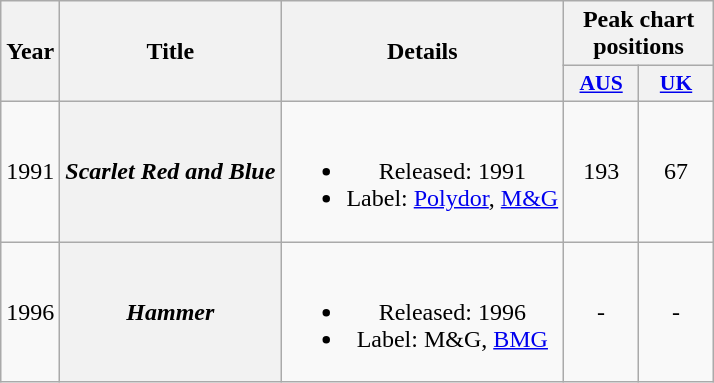<table class="wikitable plainrowheaders" style="text-align:center;" border="1">
<tr>
<th scope="col" rowspan="2">Year</th>
<th scope="col" rowspan="2">Title</th>
<th scope="col" rowspan="2">Details</th>
<th scope="col" colspan="2">Peak chart positions</th>
</tr>
<tr>
<th scope="col" style="width:3em;font-size:90%;"><a href='#'>AUS</a><br></th>
<th scope="col" style="width:3em;font-size:90%;"><a href='#'>UK</a><br></th>
</tr>
<tr>
<td>1991</td>
<th scope="row"><em>Scarlet Red and Blue</em></th>
<td><br><ul><li>Released: 1991</li><li>Label: <a href='#'>Polydor</a>, <a href='#'>M&G</a></li></ul></td>
<td style="text-align:center;">193</td>
<td>67</td>
</tr>
<tr>
<td>1996</td>
<th scope="row"><em>Hammer</em></th>
<td><br><ul><li>Released: 1996</li><li>Label: M&G, <a href='#'>BMG</a></li></ul></td>
<td style="text-align:center;">-</td>
<td>-</td>
</tr>
</table>
